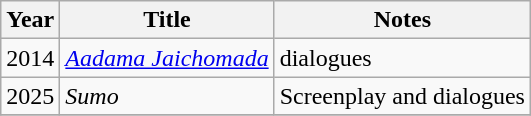<table class="wikitable sortable">
<tr>
<th scope="col">Year</th>
<th scope="col">Title</th>
<th class="unsortable" scope="col">Notes</th>
</tr>
<tr>
<td>2014</td>
<td><em><a href='#'>Aadama Jaichomada</a></em></td>
<td>dialogues</td>
</tr>
<tr>
<td>2025</td>
<td><em>Sumo</td>
<td>Screenplay and dialogues</td>
</tr>
<tr>
</tr>
</table>
